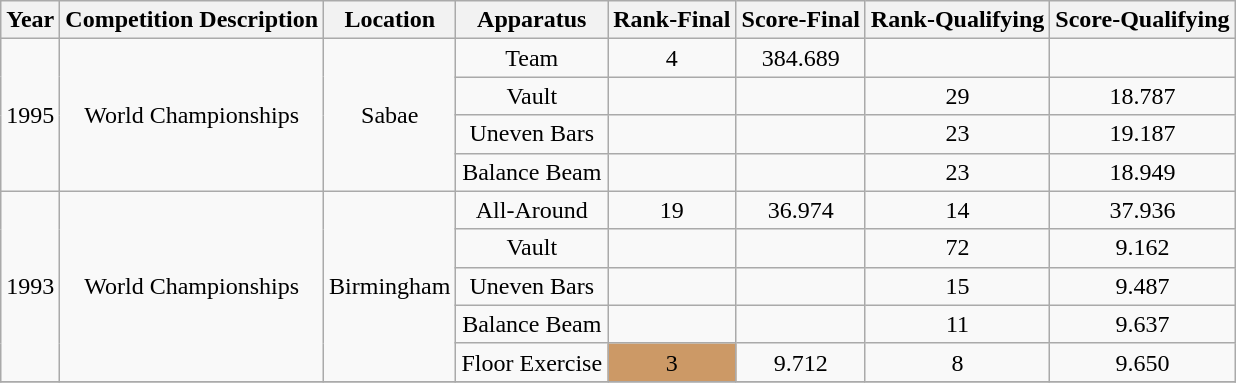<table class="wikitable" style="text-align:center">
<tr>
<th>Year</th>
<th>Competition Description</th>
<th>Location</th>
<th>Apparatus</th>
<th>Rank-Final</th>
<th>Score-Final</th>
<th>Rank-Qualifying</th>
<th>Score-Qualifying</th>
</tr>
<tr>
<td rowspan=4>1995</td>
<td rowspan=4>World Championships</td>
<td rowspan=4>Sabae</td>
<td>Team</td>
<td>4</td>
<td>384.689</td>
<td></td>
<td></td>
</tr>
<tr>
<td>Vault</td>
<td></td>
<td></td>
<td>29</td>
<td>18.787</td>
</tr>
<tr>
<td>Uneven Bars</td>
<td></td>
<td></td>
<td>23</td>
<td>19.187</td>
</tr>
<tr>
<td>Balance Beam</td>
<td></td>
<td></td>
<td>23</td>
<td>18.949</td>
</tr>
<tr>
<td rowspan=5>1993</td>
<td rowspan=5>World Championships</td>
<td rowspan=5>Birmingham</td>
<td>All-Around</td>
<td>19</td>
<td>36.974</td>
<td>14</td>
<td>37.936</td>
</tr>
<tr>
<td>Vault</td>
<td></td>
<td></td>
<td>72</td>
<td>9.162</td>
</tr>
<tr>
<td>Uneven Bars</td>
<td></td>
<td></td>
<td>15</td>
<td>9.487</td>
</tr>
<tr>
<td>Balance Beam</td>
<td></td>
<td></td>
<td>11</td>
<td>9.637</td>
</tr>
<tr>
<td>Floor Exercise</td>
<td bgcolor=cc9966>3</td>
<td>9.712</td>
<td>8</td>
<td>9.650</td>
</tr>
<tr>
</tr>
</table>
